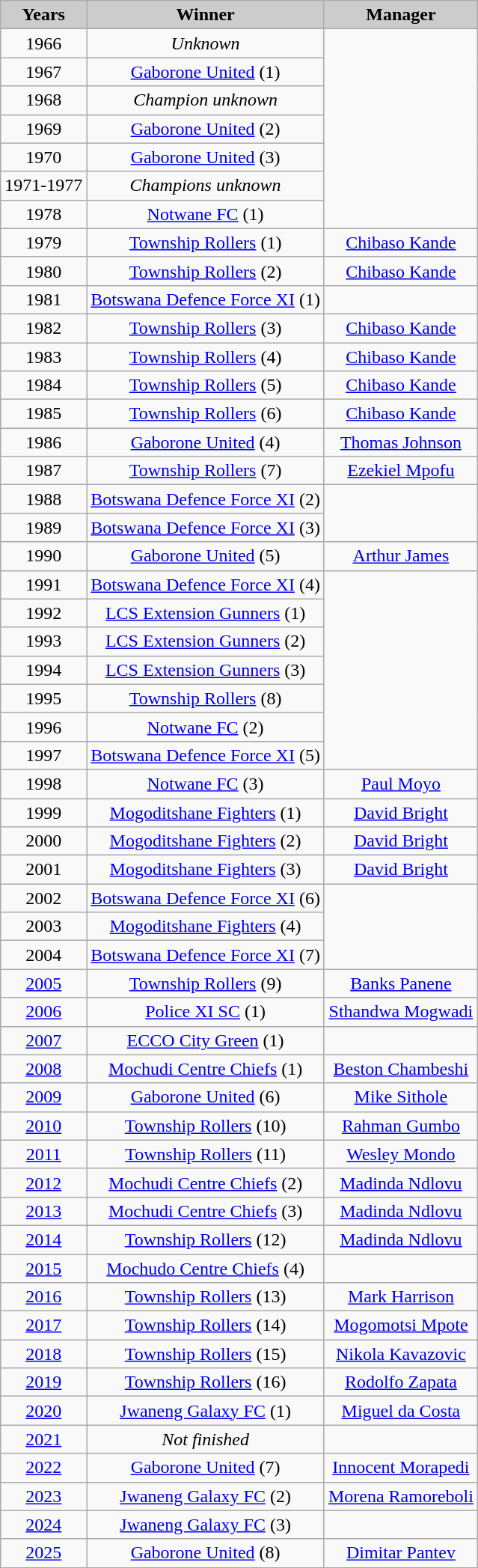<table class="wikitable" style="text-align: center;">
<tr bgcolor="#CCCCCC">
<td><strong>Years</strong></td>
<td><strong>Winner</strong></td>
<td><strong>Manager</strong></td>
</tr>
<tr bgcolor="#EFEFEF">
</tr>
<tr>
<td>1966</td>
<td><em>Unknown</em></td>
</tr>
<tr>
<td>1967</td>
<td><a href='#'>Gaborone United</a> (1)</td>
</tr>
<tr>
<td>1968</td>
<td><em>Champion unknown</em></td>
</tr>
<tr>
<td>1969</td>
<td><a href='#'>Gaborone United</a> (2)</td>
</tr>
<tr>
<td>1970</td>
<td><a href='#'>Gaborone United</a> (3)</td>
</tr>
<tr>
<td>1971-1977</td>
<td><em>Champions unknown</em></td>
</tr>
<tr>
<td>1978</td>
<td><a href='#'>Notwane FC</a> (1)</td>
</tr>
<tr>
<td>1979</td>
<td><a href='#'>Township Rollers</a> (1)</td>
<td> <a href='#'>Chibaso Kande</a></td>
</tr>
<tr>
<td>1980</td>
<td><a href='#'>Township Rollers</a> (2)</td>
<td> <a href='#'>Chibaso Kande</a></td>
</tr>
<tr>
<td>1981</td>
<td><a href='#'>Botswana Defence Force XI</a> (1)</td>
</tr>
<tr>
<td>1982</td>
<td><a href='#'>Township Rollers</a> (3)</td>
<td> <a href='#'>Chibaso Kande</a></td>
</tr>
<tr>
<td>1983</td>
<td><a href='#'>Township Rollers</a> (4)</td>
<td> <a href='#'>Chibaso Kande</a></td>
</tr>
<tr>
<td>1984</td>
<td><a href='#'>Township Rollers</a> (5)</td>
<td> <a href='#'>Chibaso Kande</a></td>
</tr>
<tr>
<td>1985</td>
<td><a href='#'>Township Rollers</a> (6)</td>
<td> <a href='#'>Chibaso Kande</a></td>
</tr>
<tr>
<td>1986</td>
<td><a href='#'>Gaborone United</a> (4)</td>
<td> <a href='#'>Thomas Johnson</a></td>
</tr>
<tr>
<td>1987</td>
<td><a href='#'>Township Rollers</a> (7)</td>
<td> <a href='#'>Ezekiel Mpofu</a></td>
</tr>
<tr>
<td>1988</td>
<td><a href='#'>Botswana Defence Force XI</a> (2)</td>
</tr>
<tr>
<td>1989</td>
<td><a href='#'>Botswana Defence Force XI</a> (3)</td>
</tr>
<tr>
<td>1990</td>
<td><a href='#'>Gaborone United</a> (5)</td>
<td> <a href='#'>Arthur James</a></td>
</tr>
<tr>
<td>1991</td>
<td><a href='#'>Botswana Defence Force XI</a> (4)</td>
</tr>
<tr>
<td>1992</td>
<td><a href='#'>LCS Extension Gunners</a> (1)</td>
</tr>
<tr>
<td>1993</td>
<td><a href='#'>LCS Extension Gunners</a> (2)</td>
</tr>
<tr>
<td>1994</td>
<td><a href='#'>LCS Extension Gunners</a> (3)</td>
</tr>
<tr>
<td>1995</td>
<td><a href='#'>Township Rollers</a> (8)</td>
</tr>
<tr>
<td>1996</td>
<td><a href='#'>Notwane FC</a> (2)</td>
</tr>
<tr>
<td>1997</td>
<td><a href='#'>Botswana Defence Force XI</a> (5)</td>
</tr>
<tr>
<td>1998</td>
<td><a href='#'>Notwane FC</a> (3)</td>
<td> <a href='#'>Paul Moyo</a></td>
</tr>
<tr>
<td>1999</td>
<td><a href='#'>Mogoditshane Fighters</a> (1)</td>
<td> <a href='#'>David Bright</a></td>
</tr>
<tr>
<td>2000</td>
<td><a href='#'>Mogoditshane Fighters</a> (2)</td>
<td> <a href='#'>David Bright</a></td>
</tr>
<tr>
<td>2001</td>
<td><a href='#'>Mogoditshane Fighters</a> (3)</td>
<td> <a href='#'>David Bright</a></td>
</tr>
<tr>
<td>2002</td>
<td><a href='#'>Botswana Defence Force XI</a> (6)</td>
</tr>
<tr>
<td>2003</td>
<td><a href='#'>Mogoditshane Fighters</a> (4)</td>
</tr>
<tr>
<td>2004</td>
<td><a href='#'>Botswana Defence Force XI</a> (7)</td>
</tr>
<tr>
<td><a href='#'>2005</a></td>
<td><a href='#'>Township Rollers</a> (9)</td>
<td> <a href='#'>Banks Panene</a></td>
</tr>
<tr>
<td><a href='#'>2006</a></td>
<td><a href='#'>Police XI SC</a> (1)</td>
<td> <a href='#'>Sthandwa Mogwadi</a></td>
</tr>
<tr>
<td><a href='#'>2007</a></td>
<td><a href='#'>ECCO City Green</a> (1)</td>
</tr>
<tr>
<td><a href='#'>2008</a></td>
<td><a href='#'>Mochudi Centre Chiefs</a> (1)</td>
<td> <a href='#'>Beston Chambeshi</a></td>
</tr>
<tr>
<td><a href='#'>2009</a></td>
<td><a href='#'>Gaborone United</a> (6)</td>
<td> <a href='#'>Mike Sithole</a></td>
</tr>
<tr>
<td><a href='#'>2010</a></td>
<td><a href='#'>Township Rollers</a> (10)</td>
<td> <a href='#'>Rahman Gumbo</a></td>
</tr>
<tr>
<td><a href='#'>2011</a></td>
<td><a href='#'>Township Rollers</a> (11)</td>
<td> <a href='#'>Wesley Mondo</a></td>
</tr>
<tr>
<td><a href='#'>2012</a></td>
<td><a href='#'>Mochudi Centre Chiefs</a> (2)</td>
<td> <a href='#'>Madinda Ndlovu</a></td>
</tr>
<tr>
<td><a href='#'>2013</a></td>
<td><a href='#'>Mochudi Centre Chiefs</a> (3)</td>
<td> <a href='#'>Madinda Ndlovu</a></td>
</tr>
<tr>
<td><a href='#'>2014</a></td>
<td><a href='#'>Township Rollers</a> (12)</td>
<td> <a href='#'>Madinda Ndlovu</a></td>
</tr>
<tr>
<td><a href='#'>2015</a></td>
<td><a href='#'>Mochudo Centre Chiefs</a> (4)</td>
</tr>
<tr>
<td><a href='#'>2016</a></td>
<td><a href='#'>Township Rollers</a> (13)</td>
<td> <a href='#'>Mark Harrison</a></td>
</tr>
<tr>
<td><a href='#'>2017</a></td>
<td><a href='#'>Township Rollers</a> (14)</td>
<td> <a href='#'>Mogomotsi Mpote</a></td>
</tr>
<tr>
<td><a href='#'>2018</a></td>
<td><a href='#'>Township Rollers</a> (15)</td>
<td> <a href='#'>Nikola Kavazovic</a></td>
</tr>
<tr>
<td><a href='#'>2019</a></td>
<td><a href='#'>Township Rollers</a> (16)</td>
<td> <a href='#'>Rodolfo Zapata</a></td>
</tr>
<tr>
<td><a href='#'>2020</a></td>
<td><a href='#'>Jwaneng Galaxy FC</a> (1)</td>
<td> <a href='#'>Miguel da Costa</a></td>
</tr>
<tr>
<td><a href='#'>2021</a></td>
<td><em>Not finished</em></td>
</tr>
<tr>
<td><a href='#'>2022</a></td>
<td><a href='#'>Gaborone United</a> (7)</td>
<td> <a href='#'>Innocent Morapedi</a></td>
</tr>
<tr>
<td><a href='#'>2023</a></td>
<td><a href='#'>Jwaneng Galaxy FC</a> (2)</td>
<td> <a href='#'>Morena Ramoreboli</a></td>
</tr>
<tr>
<td><a href='#'>2024</a></td>
<td><a href='#'>Jwaneng Galaxy FC</a> (3)</td>
</tr>
<tr>
<td><a href='#'>2025</a></td>
<td><a href='#'>Gaborone United</a> (8)</td>
<td> <a href='#'>Dimitar Pantev</a></td>
</tr>
</table>
